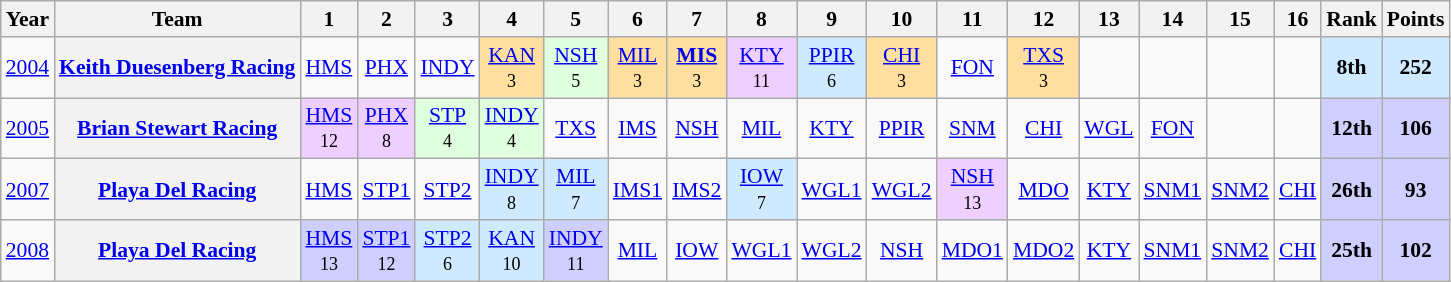<table class="wikitable" style="text-align:center; font-size:90%">
<tr>
<th>Year</th>
<th>Team</th>
<th>1</th>
<th>2</th>
<th>3</th>
<th>4</th>
<th>5</th>
<th>6</th>
<th>7</th>
<th>8</th>
<th>9</th>
<th>10</th>
<th>11</th>
<th>12</th>
<th>13</th>
<th>14</th>
<th>15</th>
<th>16</th>
<th>Rank</th>
<th>Points</th>
</tr>
<tr>
<td><a href='#'>2004</a></td>
<th><a href='#'>Keith Duesenberg Racing</a></th>
<td><a href='#'>HMS</a></td>
<td><a href='#'>PHX</a></td>
<td><a href='#'>INDY</a></td>
<td style="background:#FFDF9F;"><a href='#'>KAN</a><br><small>3</small></td>
<td style="background:#DFFFDF;"><a href='#'>NSH</a><br><small>5</small></td>
<td style="background:#FFDF9F;"><a href='#'>MIL</a><br><small>3</small></td>
<td style="background:#FFDF9F;"><strong><a href='#'>MIS</a></strong><br><small>3</small></td>
<td style="background:#EFCFFF;"><a href='#'>KTY</a><br><small>11</small></td>
<td style="background:#CFEAFF;"><a href='#'>PPIR</a><br><small>6</small></td>
<td style="background:#FFDF9F;"><a href='#'>CHI</a><br><small>3</small></td>
<td><a href='#'>FON</a></td>
<td style="background:#FFDF9F;"><a href='#'>TXS</a><br><small>3</small></td>
<td></td>
<td></td>
<td></td>
<td></td>
<td style="background:#CFEAFF;"><strong>8th</strong></td>
<td style="background:#CFEAFF;"><strong>252</strong></td>
</tr>
<tr>
<td><a href='#'>2005</a></td>
<th><a href='#'>Brian Stewart Racing</a></th>
<td style="background:#EFCFFF;"><a href='#'>HMS</a><br><small>12</small></td>
<td style="background:#EFCFFF;"><a href='#'>PHX</a><br><small>8</small></td>
<td style="background:#DFFFDF;"><a href='#'>STP</a><br><small>4</small></td>
<td style="background:#DFFFDF;"><a href='#'>INDY</a><br><small>4</small></td>
<td><a href='#'>TXS</a></td>
<td><a href='#'>IMS</a></td>
<td><a href='#'>NSH</a></td>
<td><a href='#'>MIL</a></td>
<td><a href='#'>KTY</a></td>
<td><a href='#'>PPIR</a></td>
<td><a href='#'>SNM</a></td>
<td><a href='#'>CHI</a></td>
<td><a href='#'>WGL</a></td>
<td><a href='#'>FON</a></td>
<td></td>
<td></td>
<td style="background:#CFCFFF;"><strong>12th</strong></td>
<td style="background:#CFCFFF;"><strong>106</strong></td>
</tr>
<tr>
<td><a href='#'>2007</a></td>
<th><a href='#'>Playa Del Racing</a></th>
<td><a href='#'>HMS</a></td>
<td><a href='#'>STP1</a></td>
<td><a href='#'>STP2</a></td>
<td style="background:#CFEAFF;"><a href='#'>INDY</a><br><small>8</small></td>
<td style="background:#CFEAFF;"><a href='#'>MIL</a><br><small>7</small></td>
<td><a href='#'>IMS1</a></td>
<td><a href='#'>IMS2</a></td>
<td style="background:#CFEAFF;"><a href='#'>IOW</a><br><small>7</small></td>
<td><a href='#'>WGL1</a></td>
<td><a href='#'>WGL2</a></td>
<td style="background:#EFCFFF;"><a href='#'>NSH</a><br><small>13</small></td>
<td><a href='#'>MDO</a></td>
<td><a href='#'>KTY</a></td>
<td><a href='#'>SNM1</a></td>
<td><a href='#'>SNM2</a></td>
<td><a href='#'>CHI</a></td>
<td style="background:#CFCFFF;"><strong>26th</strong></td>
<td style="background:#CFCFFF;"><strong>93</strong></td>
</tr>
<tr>
<td><a href='#'>2008</a></td>
<th><a href='#'>Playa Del Racing</a></th>
<td style="background:#CFCFFF;"><a href='#'>HMS</a><br><small>13</small></td>
<td style="background:#CFCFFF;"><a href='#'>STP1</a><br><small>12</small></td>
<td style="background:#CFEAFF;"><a href='#'>STP2</a><br><small>6</small></td>
<td style="background:#CFEAFF;"><a href='#'>KAN</a><br><small>10</small></td>
<td style="background:#CFCFFF;"><a href='#'>INDY</a><br><small>11</small></td>
<td><a href='#'>MIL</a></td>
<td><a href='#'>IOW</a></td>
<td><a href='#'>WGL1</a></td>
<td><a href='#'>WGL2</a></td>
<td><a href='#'>NSH</a></td>
<td><a href='#'>MDO1</a></td>
<td><a href='#'>MDO2</a></td>
<td><a href='#'>KTY</a></td>
<td><a href='#'>SNM1</a></td>
<td><a href='#'>SNM2</a></td>
<td><a href='#'>CHI</a></td>
<td style="background:#CFCFFF;"><strong>25th</strong></td>
<td style="background:#CFCFFF;"><strong>102</strong></td>
</tr>
</table>
